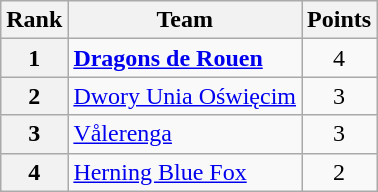<table class="wikitable" style="text-align: center;">
<tr>
<th>Rank</th>
<th>Team</th>
<th>Points</th>
</tr>
<tr>
<th>1</th>
<td style="text-align: left;"> <strong><a href='#'>Dragons de Rouen</a></strong></td>
<td>4</td>
</tr>
<tr>
<th>2</th>
<td style="text-align: left;"> <a href='#'>Dwory Unia Oświęcim</a></td>
<td>3</td>
</tr>
<tr>
<th>3</th>
<td style="text-align: left;"> <a href='#'>Vålerenga</a></td>
<td>3</td>
</tr>
<tr>
<th>4</th>
<td style="text-align: left;"> <a href='#'>Herning Blue Fox</a></td>
<td>2</td>
</tr>
</table>
